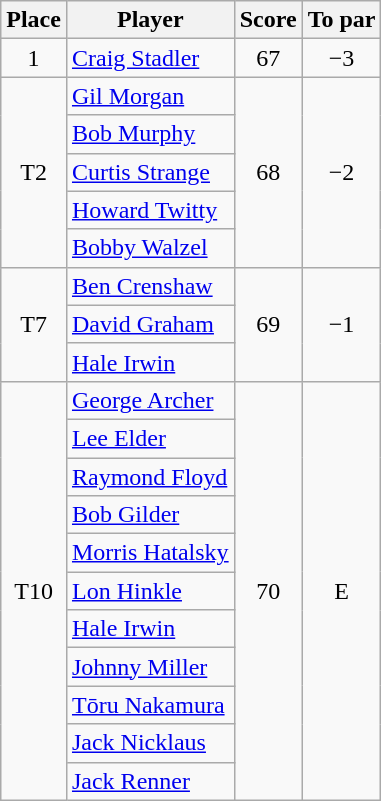<table class="wikitable">
<tr>
<th>Place</th>
<th>Player</th>
<th>Score</th>
<th>To par</th>
</tr>
<tr>
<td align="center">1</td>
<td> <a href='#'>Craig Stadler</a></td>
<td align="center">67</td>
<td align="center">−3</td>
</tr>
<tr>
<td rowspan=5 align="center">T2</td>
<td> <a href='#'>Gil Morgan</a></td>
<td rowspan=5 align="center">68</td>
<td rowspan=5 align="center">−2</td>
</tr>
<tr>
<td> <a href='#'>Bob Murphy</a></td>
</tr>
<tr>
<td> <a href='#'>Curtis Strange</a></td>
</tr>
<tr>
<td> <a href='#'>Howard Twitty</a></td>
</tr>
<tr>
<td> <a href='#'>Bobby Walzel</a></td>
</tr>
<tr>
<td rowspan=3 align="center">T7</td>
<td> <a href='#'>Ben Crenshaw</a></td>
<td rowspan=3 align="center">69</td>
<td rowspan=3 align="center">−1</td>
</tr>
<tr>
<td> <a href='#'>David Graham</a></td>
</tr>
<tr>
<td> <a href='#'>Hale Irwin</a></td>
</tr>
<tr>
<td rowspan=11 align="center">T10</td>
<td> <a href='#'>George Archer</a></td>
<td rowspan=11 align="center">70</td>
<td rowspan=11 align="center">E</td>
</tr>
<tr>
<td> <a href='#'>Lee Elder</a></td>
</tr>
<tr>
<td> <a href='#'>Raymond Floyd</a></td>
</tr>
<tr>
<td> <a href='#'>Bob Gilder</a></td>
</tr>
<tr>
<td> <a href='#'>Morris Hatalsky</a></td>
</tr>
<tr>
<td> <a href='#'>Lon Hinkle</a></td>
</tr>
<tr>
<td> <a href='#'>Hale Irwin</a></td>
</tr>
<tr>
<td> <a href='#'>Johnny Miller</a></td>
</tr>
<tr>
<td> <a href='#'>Tōru Nakamura</a></td>
</tr>
<tr>
<td> <a href='#'>Jack Nicklaus</a></td>
</tr>
<tr>
<td> <a href='#'>Jack Renner</a></td>
</tr>
</table>
